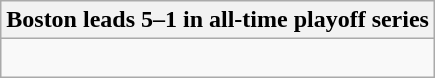<table class="wikitable collapsible collapsed">
<tr>
<th>Boston leads 5–1 in all-time playoff series</th>
</tr>
<tr>
<td><br>




</td>
</tr>
</table>
